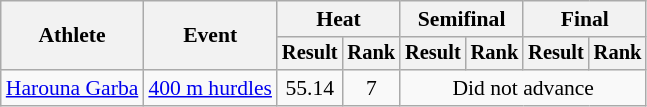<table class=wikitable style="font-size:90%">
<tr>
<th rowspan="2">Athlete</th>
<th rowspan="2">Event</th>
<th colspan="2">Heat</th>
<th colspan="2">Semifinal</th>
<th colspan="2">Final</th>
</tr>
<tr style="font-size:95%">
<th>Result</th>
<th>Rank</th>
<th>Result</th>
<th>Rank</th>
<th>Result</th>
<th>Rank</th>
</tr>
<tr align=center>
<td align=left><a href='#'>Harouna Garba</a></td>
<td align=left><a href='#'>400 m hurdles</a></td>
<td>55.14</td>
<td>7</td>
<td colspan=4>Did not advance</td>
</tr>
</table>
